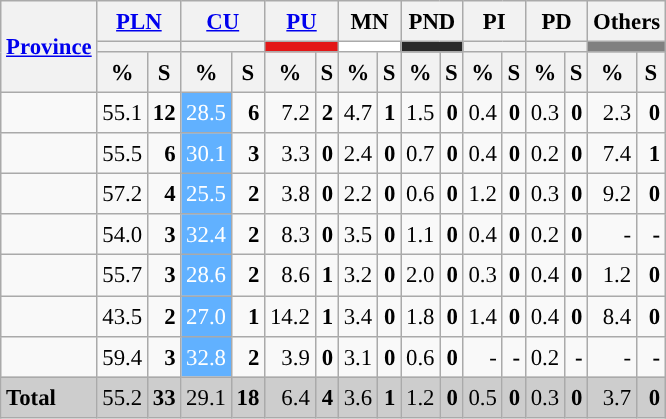<table class="wikitable sortable" style="text-align:right; font-size:95%; line-height:20px;">
<tr>
<th rowspan="3"><a href='#'>Province</a></th>
<th colspan="2" width="30px"><a href='#'>PLN</a></th>
<th colspan="2" width="30px"><a href='#'>CU</a></th>
<th colspan="2" width="30px"><a href='#'>PU</a></th>
<th colspan="2" width="30px">MN</th>
<th colspan="2" width="30px">PND</th>
<th colspan="2" width="30px">PI</th>
<th colspan="2" width="30px">PD</th>
<th colspan="2" width="30px">Others</th>
</tr>
<tr>
<th colspan="2" style="background:"></th>
<th colspan="2" style="background:"></th>
<th colspan="2" style="background:#e31717"></th>
<th colspan="2" style="background:#FFF"></th>
<th colspan="2" style="background:#292929"></th>
<th colspan="2" style="background:"></th>
<th colspan="2" style="background:"></th>
<th colspan="2" style="background:grey"></th>
</tr>
<tr>
<th data-sort-type="number">%</th>
<th data-sort-type="number">S</th>
<th data-sort-type="number">%</th>
<th data-sort-type="number">S</th>
<th data-sort-type="number">%</th>
<th data-sort-type="number">S</th>
<th data-sort-type="number">%</th>
<th data-sort-type="number">S</th>
<th data-sort-type="number">%</th>
<th data-sort-type="number">S</th>
<th data-sort-type="number">%</th>
<th data-sort-type="number">S</th>
<th data-sort-type="number">%</th>
<th data-sort-type="number">S</th>
<th data-sort-type="number">%</th>
<th data-sort-type="number">S</th>
</tr>
<tr>
<td align="left"></td>
<td style="background:">55.1</td>
<td><strong>12</strong></td>
<td style="background:#61b1ff; color:white;">28.5</td>
<td><strong>6</strong></td>
<td>7.2</td>
<td><strong>2</strong></td>
<td>4.7</td>
<td><strong>1</strong></td>
<td>1.5</td>
<td><strong>0</strong></td>
<td>0.4</td>
<td><strong>0</strong></td>
<td>0.3</td>
<td><strong>0</strong></td>
<td>2.3</td>
<td><strong>0</strong></td>
</tr>
<tr>
<td align="left"></td>
<td style="background:">55.5</td>
<td><strong>6</strong></td>
<td style="background:#61b1ff; color:white;">30.1</td>
<td><strong>3</strong></td>
<td>3.3</td>
<td><strong>0</strong></td>
<td>2.4</td>
<td><strong>0</strong></td>
<td>0.7</td>
<td><strong>0</strong></td>
<td>0.4</td>
<td><strong>0</strong></td>
<td>0.2</td>
<td><strong>0</strong></td>
<td>7.4</td>
<td><strong>1</strong></td>
</tr>
<tr>
<td align="left"></td>
<td style="background:">57.2</td>
<td><strong>4</strong></td>
<td style="background:#61b1ff; color:white;">25.5</td>
<td><strong>2</strong></td>
<td>3.8</td>
<td><strong>0</strong></td>
<td>2.2</td>
<td><strong>0</strong></td>
<td>0.6</td>
<td><strong>0</strong></td>
<td>1.2</td>
<td><strong>0</strong></td>
<td>0.3</td>
<td><strong>0</strong></td>
<td>9.2</td>
<td><strong>0</strong></td>
</tr>
<tr>
<td align="left"></td>
<td style="background:">54.0</td>
<td><strong>3</strong></td>
<td style="background:#61b1ff; color:white;">32.4</td>
<td><strong>2</strong></td>
<td>8.3</td>
<td><strong>0</strong></td>
<td>3.5</td>
<td><strong>0</strong></td>
<td>1.1</td>
<td><strong>0</strong></td>
<td>0.4</td>
<td><strong>0</strong></td>
<td>0.2</td>
<td><strong>0</strong></td>
<td>-</td>
<td><strong>-</strong></td>
</tr>
<tr>
<td align="left"></td>
<td style="background:">55.7</td>
<td><strong>3</strong></td>
<td style="background:#61b1ff; color:white;">28.6</td>
<td><strong>2</strong></td>
<td>8.6</td>
<td><strong>1</strong></td>
<td>3.2</td>
<td><strong>0</strong></td>
<td>2.0</td>
<td><strong>0</strong></td>
<td>0.3</td>
<td><strong>0</strong></td>
<td>0.4</td>
<td><strong>0</strong></td>
<td>1.2</td>
<td><strong>0</strong></td>
</tr>
<tr>
<td align="left"></td>
<td style="background:">43.5</td>
<td><strong>2</strong></td>
<td style="background:#61b1ff; color:white;">27.0</td>
<td><strong>1</strong></td>
<td>14.2</td>
<td><strong>1</strong></td>
<td>3.4</td>
<td><strong>0</strong></td>
<td>1.8</td>
<td><strong>0</strong></td>
<td>1.4</td>
<td><strong>0</strong></td>
<td>0.4</td>
<td><strong>0</strong></td>
<td>8.4</td>
<td><strong>0</strong></td>
</tr>
<tr>
<td align="left"></td>
<td style="background:">59.4</td>
<td><strong>3</strong></td>
<td style="background:#61b1ff; color:white;">32.8</td>
<td><strong>2</strong></td>
<td>3.9</td>
<td><strong>0</strong></td>
<td>3.1</td>
<td><strong>0</strong></td>
<td>0.6</td>
<td><strong>0</strong></td>
<td>-</td>
<td><strong>-</strong></td>
<td>0.2</td>
<td><strong>-</strong></td>
<td>-</td>
<td><strong>-</strong></td>
</tr>
<tr style="background:#CDCDCD;">
<td align="left"><strong>Total</strong></td>
<td style="background:">55.2</td>
<td><strong>33</strong></td>
<td>29.1</td>
<td><strong>18</strong></td>
<td>6.4</td>
<td><strong>4</strong></td>
<td>3.6</td>
<td><strong>1</strong></td>
<td>1.2</td>
<td><strong>0</strong></td>
<td>0.5</td>
<td><strong>0</strong></td>
<td>0.3</td>
<td><strong>0</strong></td>
<td>3.7</td>
<td><strong>0</strong></td>
</tr>
</table>
